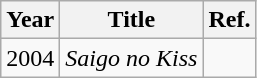<table class="wikitable">
<tr>
<th>Year</th>
<th>Title</th>
<th>Ref.</th>
</tr>
<tr>
<td>2004</td>
<td><em>Saigo no Kiss</em></td>
<td></td>
</tr>
</table>
